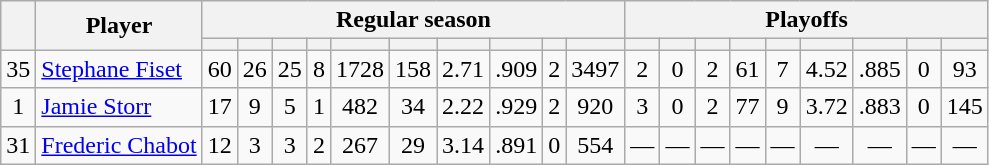<table class="wikitable plainrowheaders" style="text-align:center;">
<tr>
<th scope="col" rowspan="2"></th>
<th scope="col" rowspan="2">Player</th>
<th scope=colgroup colspan=10>Regular season</th>
<th scope=colgroup colspan=9>Playoffs</th>
</tr>
<tr>
<th scope="col"></th>
<th scope="col"></th>
<th scope="col"></th>
<th scope="col"></th>
<th scope="col"></th>
<th scope="col"></th>
<th scope="col"></th>
<th scope="col"></th>
<th scope="col"></th>
<th scope="col"></th>
<th scope="col"></th>
<th scope="col"></th>
<th scope="col"></th>
<th scope="col"></th>
<th scope="col"></th>
<th scope="col"></th>
<th scope="col"></th>
<th scope="col"></th>
<th scope="col"></th>
</tr>
<tr>
<td scope="row">35</td>
<td align="left"><a href='#'>Stephane Fiset</a></td>
<td>60</td>
<td>26</td>
<td>25</td>
<td>8</td>
<td>1728</td>
<td>158</td>
<td>2.71</td>
<td>.909</td>
<td>2</td>
<td>3497</td>
<td>2</td>
<td>0</td>
<td>2</td>
<td>61</td>
<td>7</td>
<td>4.52</td>
<td>.885</td>
<td>0</td>
<td>93</td>
</tr>
<tr>
<td scope="row">1</td>
<td align="left"><a href='#'>Jamie Storr</a></td>
<td>17</td>
<td>9</td>
<td>5</td>
<td>1</td>
<td>482</td>
<td>34</td>
<td>2.22</td>
<td>.929</td>
<td>2</td>
<td>920</td>
<td>3</td>
<td>0</td>
<td>2</td>
<td>77</td>
<td>9</td>
<td>3.72</td>
<td>.883</td>
<td>0</td>
<td>145</td>
</tr>
<tr>
<td scope="row">31</td>
<td align="left"><a href='#'>Frederic Chabot</a></td>
<td>12</td>
<td>3</td>
<td>3</td>
<td>2</td>
<td>267</td>
<td>29</td>
<td>3.14</td>
<td>.891</td>
<td>0</td>
<td>554</td>
<td>—</td>
<td>—</td>
<td>—</td>
<td>—</td>
<td>—</td>
<td>—</td>
<td>—</td>
<td>—</td>
<td>—</td>
</tr>
</table>
